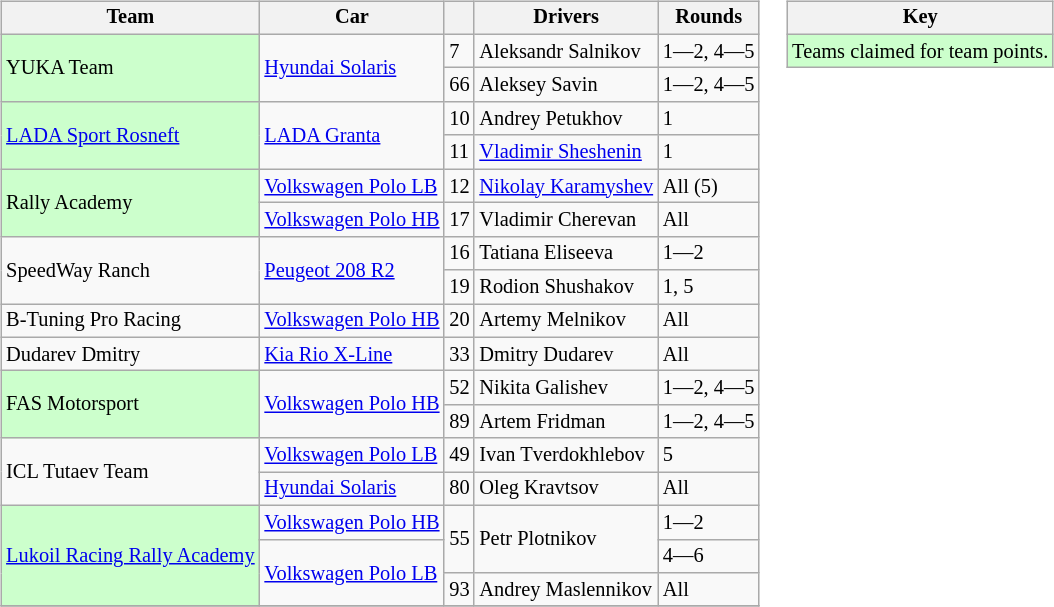<table>
<tr>
<td><br><table class="wikitable" style="font-size: 85%">
<tr>
<th>Team</th>
<th>Car</th>
<th></th>
<th>Drivers</th>
<th>Rounds</th>
</tr>
<tr>
<td rowspan=2 style="background:#ccffcc;">YUKA Team</td>
<td rowspan=2><a href='#'>Hyundai Solaris</a></td>
<td>7</td>
<td>Aleksandr Salnikov</td>
<td>1—2, 4—5</td>
</tr>
<tr>
<td>66</td>
<td>Aleksey Savin</td>
<td>1—2, 4—5</td>
</tr>
<tr>
<td rowspan=2 style="background:#ccffcc;"><a href='#'>LADA Sport Rosneft</a></td>
<td rowspan=2><a href='#'>LADA Granta</a></td>
<td>10</td>
<td>Andrey Petukhov</td>
<td>1</td>
</tr>
<tr>
<td>11</td>
<td><a href='#'>Vladimir Sheshenin</a></td>
<td>1</td>
</tr>
<tr>
<td rowspan=2 style="background:#ccffcc;">Rally Academy</td>
<td><a href='#'>Volkswagen Polo LB</a></td>
<td>12</td>
<td><a href='#'>Nikolay Karamyshev</a></td>
<td>All (5)</td>
</tr>
<tr>
<td><a href='#'>Volkswagen Polo HB</a></td>
<td>17</td>
<td>Vladimir Cherevan</td>
<td>All</td>
</tr>
<tr>
<td rowspan=2>SpeedWay Ranch</td>
<td rowspan=2><a href='#'>Peugeot 208 R2</a></td>
<td>16</td>
<td>Tatiana Eliseeva</td>
<td>1—2</td>
</tr>
<tr>
<td>19</td>
<td>Rodion Shushakov</td>
<td>1, 5</td>
</tr>
<tr>
<td>B-Tuning Pro Racing</td>
<td><a href='#'>Volkswagen Polo HB</a></td>
<td>20</td>
<td>Artemy Melnikov</td>
<td>All</td>
</tr>
<tr>
<td>Dudarev Dmitry</td>
<td><a href='#'>Kia Rio X-Line</a></td>
<td>33</td>
<td>Dmitry Dudarev</td>
<td>All</td>
</tr>
<tr>
<td rowspan=2 style="background:#ccffcc;">FAS Motorsport</td>
<td rowspan=2><a href='#'>Volkswagen Polo HB</a></td>
<td>52</td>
<td>Nikita Galishev</td>
<td>1—2, 4—5</td>
</tr>
<tr>
<td>89</td>
<td>Artem Fridman</td>
<td>1—2, 4—5</td>
</tr>
<tr>
<td rowspan=2>ICL Tutaev Team</td>
<td><a href='#'>Volkswagen Polo LB</a></td>
<td>49</td>
<td>Ivan Tverdokhlebov</td>
<td>5</td>
</tr>
<tr>
<td><a href='#'>Hyundai Solaris</a></td>
<td>80</td>
<td>Oleg Kravtsov</td>
<td>All</td>
</tr>
<tr>
<td rowspan=3 style="background:#ccffcc;"><a href='#'>Lukoil Racing Rally Academy</a></td>
<td><a href='#'>Volkswagen Polo HB</a></td>
<td rowspan=2>55</td>
<td rowspan=2>Petr Plotnikov</td>
<td>1—2</td>
</tr>
<tr>
<td rowspan=2><a href='#'>Volkswagen Polo LB</a></td>
<td>4—6</td>
</tr>
<tr>
<td>93</td>
<td>Andrey Maslennikov</td>
<td>All</td>
</tr>
<tr>
</tr>
</table>
</td>
<td valign="top"><br><table class="wikitable" style="font-size: 85%">
<tr>
<th colspan=2>Key</th>
</tr>
<tr>
<td colspan=2 style="background:#ccffcc;">Teams claimed for team points.</td>
</tr>
</table>
</td>
</tr>
</table>
